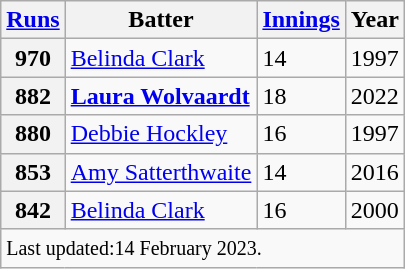<table class="wikitable defaultcenter col2left">
<tr>
<th scope="col"><a href='#'>Runs</a></th>
<th scope="col">Batter</th>
<th scope="col"><a href='#'>Innings</a></th>
<th scope="col">Year</th>
</tr>
<tr>
<th scope="row">970</th>
<td> <a href='#'>Belinda Clark</a></td>
<td>14</td>
<td>1997</td>
</tr>
<tr>
<th scope="row">882</th>
<td> <strong><a href='#'>Laura Wolvaardt</a></strong></td>
<td>18</td>
<td>2022</td>
</tr>
<tr>
<th scope="row">880</th>
<td> <a href='#'>Debbie Hockley</a></td>
<td>16</td>
<td>1997</td>
</tr>
<tr>
<th scope="row">853</th>
<td> <a href='#'>Amy Satterthwaite</a></td>
<td>14</td>
<td>2016</td>
</tr>
<tr>
<th scope="row">842</th>
<td> <a href='#'>Belinda Clark</a></td>
<td>16</td>
<td>2000</td>
</tr>
<tr>
<td scope="row" colspan=4 style="text-align:left;"><small>Last updated:14 February 2023.</small></td>
</tr>
</table>
